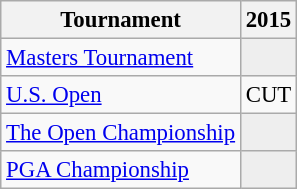<table class="wikitable" style="font-size:95%;text-align:center;">
<tr>
<th>Tournament</th>
<th>2015</th>
</tr>
<tr>
<td align=left><a href='#'>Masters Tournament</a></td>
<td style="background:#eeeeee;"></td>
</tr>
<tr>
<td align=left><a href='#'>U.S. Open</a></td>
<td>CUT</td>
</tr>
<tr>
<td align=left><a href='#'>The Open Championship</a></td>
<td style="background:#eeeeee;"></td>
</tr>
<tr>
<td align=left><a href='#'>PGA Championship</a></td>
<td style="background:#eeeeee;"></td>
</tr>
</table>
